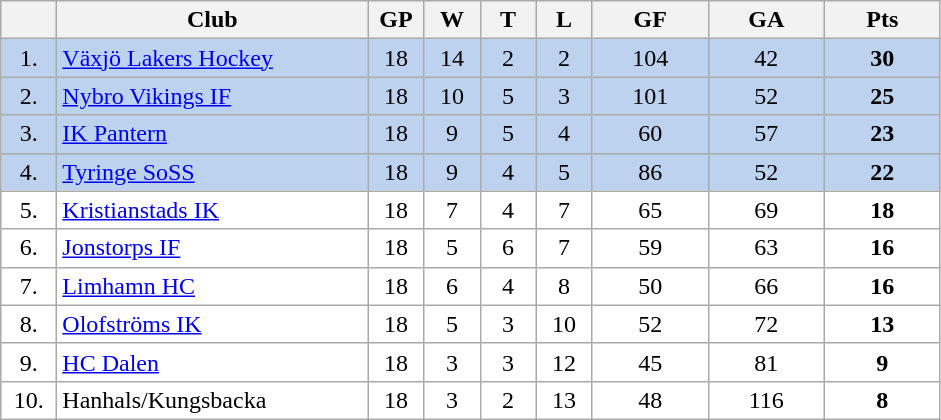<table class="wikitable">
<tr>
<th width="30"></th>
<th width="200">Club</th>
<th width="30">GP</th>
<th width="30">W</th>
<th width="30">T</th>
<th width="30">L</th>
<th width="70">GF</th>
<th width="70">GA</th>
<th width="70">Pts</th>
</tr>
<tr bgcolor="#BCD2EE" align="center">
<td>1.</td>
<td align="left"><a href='#'>Växjö Lakers Hockey</a></td>
<td>18</td>
<td>14</td>
<td>2</td>
<td>2</td>
<td>104</td>
<td>42</td>
<td><strong>30</strong></td>
</tr>
<tr bgcolor="#BCD2EE" align="center">
<td>2.</td>
<td align="left"><a href='#'>Nybro Vikings IF</a></td>
<td>18</td>
<td>10</td>
<td>5</td>
<td>3</td>
<td>101</td>
<td>52</td>
<td><strong>25</strong></td>
</tr>
<tr bgcolor="#BCD2EE" align="center">
<td>3.</td>
<td align="left"><a href='#'>IK Pantern</a></td>
<td>18</td>
<td>9</td>
<td>5</td>
<td>4</td>
<td>60</td>
<td>57</td>
<td><strong>23</strong></td>
</tr>
<tr bgcolor="#BCD2EE" align="center">
<td>4.</td>
<td align="left"><a href='#'>Tyringe SoSS</a></td>
<td>18</td>
<td>9</td>
<td>4</td>
<td>5</td>
<td>86</td>
<td>52</td>
<td><strong>22</strong></td>
</tr>
<tr bgcolor="#FFFFFF" align="center">
<td>5.</td>
<td align="left"><a href='#'>Kristianstads IK</a></td>
<td>18</td>
<td>7</td>
<td>4</td>
<td>7</td>
<td>65</td>
<td>69</td>
<td><strong>18</strong></td>
</tr>
<tr bgcolor="#FFFFFF" align="center">
<td>6.</td>
<td align="left"><a href='#'>Jonstorps IF</a></td>
<td>18</td>
<td>5</td>
<td>6</td>
<td>7</td>
<td>59</td>
<td>63</td>
<td><strong>16</strong></td>
</tr>
<tr bgcolor="#FFFFFF" align="center">
<td>7.</td>
<td align="left"><a href='#'>Limhamn HC</a></td>
<td>18</td>
<td>6</td>
<td>4</td>
<td>8</td>
<td>50</td>
<td>66</td>
<td><strong>16</strong></td>
</tr>
<tr bgcolor="#FFFFFF" align="center">
<td>8.</td>
<td align="left"><a href='#'>Olofströms IK</a></td>
<td>18</td>
<td>5</td>
<td>3</td>
<td>10</td>
<td>52</td>
<td>72</td>
<td><strong>13</strong></td>
</tr>
<tr bgcolor="#FFFFFF" align="center">
<td>9.</td>
<td align="left"><a href='#'>HC Dalen</a></td>
<td>18</td>
<td>3</td>
<td>3</td>
<td>12</td>
<td>45</td>
<td>81</td>
<td><strong>9</strong></td>
</tr>
<tr bgcolor="#FFFFFF" align="center">
<td>10.</td>
<td align="left">Hanhals/Kungsbacka</td>
<td>18</td>
<td>3</td>
<td>2</td>
<td>13</td>
<td>48</td>
<td>116</td>
<td><strong>8</strong></td>
</tr>
</table>
